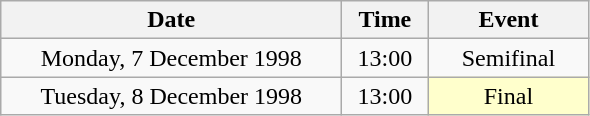<table class = "wikitable" style="text-align:center;">
<tr>
<th width=220>Date</th>
<th width=50>Time</th>
<th width=100>Event</th>
</tr>
<tr>
<td>Monday, 7 December 1998</td>
<td>13:00</td>
<td>Semifinal</td>
</tr>
<tr>
<td>Tuesday, 8 December 1998</td>
<td>13:00</td>
<td bgcolor=ffffcc>Final</td>
</tr>
</table>
